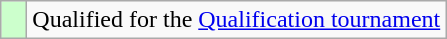<table class="wikitable" style="text-align:left;">
<tr>
<td width=10px bgcolor=#ccffcc></td>
<td>Qualified for the <a href='#'>Qualification tournament</a></td>
</tr>
</table>
